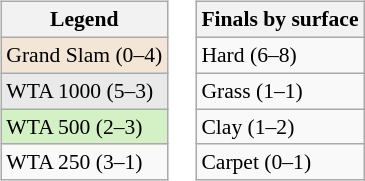<table>
<tr valign=top>
<td><br><table class=wikitable style=font-size:90%>
<tr>
<th>Legend</th>
</tr>
<tr>
<td bgcolor=F3E6D7>Grand Slam (0–4)</td>
</tr>
<tr>
<td style=background:#e9e9e9>WTA 1000 (5–3)</td>
</tr>
<tr>
<td style=background:#d4f1c5>WTA 500 (2–3)</td>
</tr>
<tr>
<td>WTA 250 (3–1)</td>
</tr>
</table>
</td>
<td><br><table class=wikitable style=font-size:90%>
<tr>
<th>Finals by surface</th>
</tr>
<tr>
<td>Hard (6–8)</td>
</tr>
<tr>
<td>Grass (1–1)</td>
</tr>
<tr>
<td>Clay (1–2)</td>
</tr>
<tr>
<td>Carpet (0–1)</td>
</tr>
</table>
</td>
</tr>
</table>
